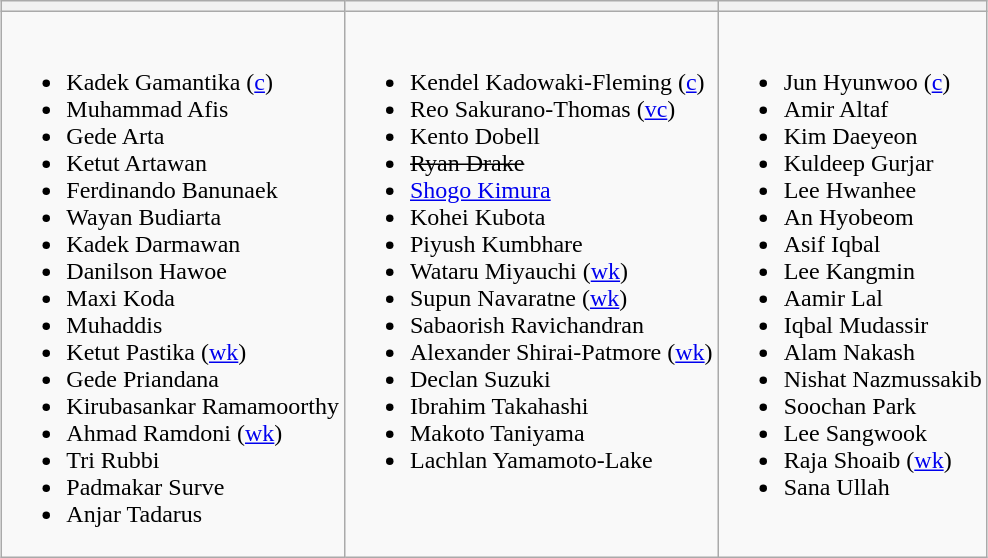<table class="wikitable" style="text-align:left; margin:auto">
<tr>
<th></th>
<th></th>
<th></th>
</tr>
<tr>
<td valign=top><br><ul><li>Kadek Gamantika (<a href='#'>c</a>)</li><li>Muhammad Afis</li><li>Gede Arta</li><li>Ketut Artawan</li><li>Ferdinando Banunaek</li><li>Wayan Budiarta</li><li>Kadek Darmawan</li><li>Danilson Hawoe</li><li>Maxi Koda</li><li>Muhaddis</li><li>Ketut Pastika (<a href='#'>wk</a>)</li><li>Gede Priandana</li><li>Kirubasankar Ramamoorthy</li><li>Ahmad Ramdoni (<a href='#'>wk</a>)</li><li>Tri Rubbi</li><li>Padmakar Surve</li><li>Anjar Tadarus</li></ul></td>
<td valign=top><br><ul><li>Kendel Kadowaki-Fleming (<a href='#'>c</a>)</li><li>Reo Sakurano-Thomas (<a href='#'>vc</a>)</li><li>Kento Dobell</li><li><s>Ryan Drake</s></li><li><a href='#'>Shogo Kimura</a></li><li>Kohei Kubota</li><li>Piyush Kumbhare</li><li>Wataru Miyauchi (<a href='#'>wk</a>)</li><li>Supun Navaratne (<a href='#'>wk</a>)</li><li>Sabaorish Ravichandran</li><li>Alexander Shirai-Patmore (<a href='#'>wk</a>)</li><li>Declan Suzuki</li><li>Ibrahim Takahashi</li><li>Makoto Taniyama</li><li>Lachlan Yamamoto-Lake</li></ul></td>
<td valign=top><br><ul><li>Jun Hyunwoo (<a href='#'>c</a>)</li><li>Amir Altaf</li><li>Kim Daeyeon</li><li>Kuldeep Gurjar</li><li>Lee Hwanhee</li><li>An Hyobeom</li><li>Asif Iqbal</li><li>Lee Kangmin</li><li>Aamir Lal</li><li>Iqbal Mudassir</li><li>Alam Nakash</li><li>Nishat Nazmussakib</li><li>Soochan Park</li><li>Lee Sangwook</li><li>Raja Shoaib (<a href='#'>wk</a>)</li><li>Sana Ullah</li></ul></td>
</tr>
</table>
